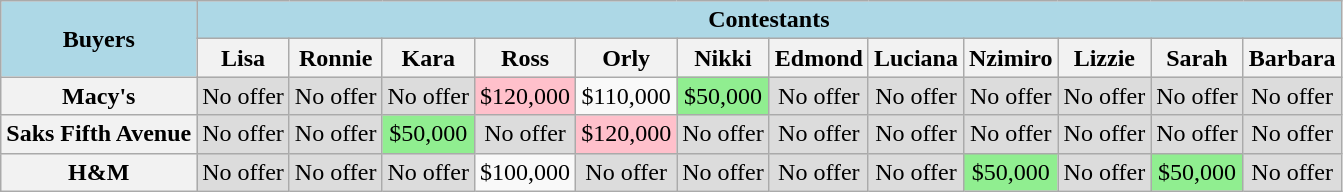<table class="wikitable" style="text-align:center">
<tr style="background:lightblue;">
<td rowspan="2"><strong>Buyers</strong></td>
<td colspan="12"><strong>Contestants</strong></td>
</tr>
<tr>
<th>Lisa</th>
<th>Ronnie</th>
<th>Kara</th>
<th>Ross</th>
<th>Orly</th>
<th>Nikki</th>
<th>Edmond</th>
<th>Luciana</th>
<th>Nzimiro</th>
<th>Lizzie</th>
<th>Sarah</th>
<th>Barbara</th>
</tr>
<tr>
<th>Macy's</th>
<td bgcolor=#DCDCDC>No offer</td>
<td bgcolor=#DCDCDC>No offer</td>
<td bgcolor=#DCDCDC>No offer</td>
<td style="background:pink;">$120,000</td>
<td>$110,000</td>
<td style="background:lightgreen;">$50,000</td>
<td bgcolor=#DCDCDC>No offer</td>
<td bgcolor=#DCDCDC>No offer</td>
<td bgcolor=#DCDCDC>No offer</td>
<td bgcolor=#DCDCDC>No offer</td>
<td bgcolor=#DCDCDC>No offer</td>
<td bgcolor=#DCDCDC>No offer</td>
</tr>
<tr>
<th>Saks Fifth Avenue</th>
<td bgcolor=#DCDCDC>No offer</td>
<td bgcolor=#DCDCDC>No offer</td>
<td style="background:lightgreen;">$50,000</td>
<td bgcolor=#DCDCDC>No offer</td>
<td style="background:pink;">$120,000</td>
<td bgcolor=#DCDCDC>No offer</td>
<td bgcolor=#DCDCDC>No offer</td>
<td bgcolor=#DCDCDC>No offer</td>
<td bgcolor=#DCDCDC>No offer</td>
<td bgcolor=#DCDCDC>No offer</td>
<td bgcolor=#DCDCDC>No offer</td>
<td bgcolor=#DCDCDC>No offer</td>
</tr>
<tr>
<th>H&M</th>
<td bgcolor=#DCDCDC>No offer</td>
<td bgcolor=#DCDCDC>No offer</td>
<td bgcolor=#DCDCDC>No offer</td>
<td>$100,000</td>
<td bgcolor=#DCDCDC>No offer</td>
<td bgcolor=#DCDCDC>No offer</td>
<td bgcolor=#DCDCDC>No offer</td>
<td bgcolor=#DCDCDC>No offer</td>
<td style="background:lightgreen;">$50,000</td>
<td bgcolor=#DCDCDC>No offer</td>
<td style="background:lightgreen;">$50,000</td>
<td bgcolor=#DCDCDC>No offer</td>
</tr>
</table>
